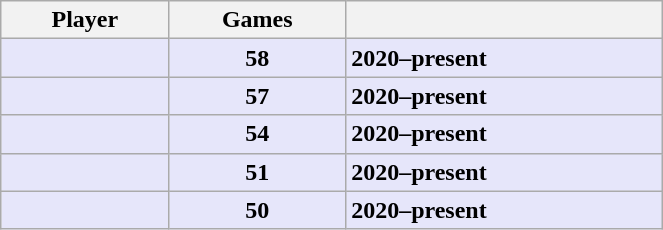<table class="wikitable sortable" width=35%>
<tr>
<th>Player</th>
<th>Games</th>
<th></th>
</tr>
<tr style=background:#E6E6FA>
<td><strong></strong></td>
<td align=center><strong>58</strong></td>
<td><strong>2020–present</strong></td>
</tr>
<tr style=background:#E6E6FA>
<td><strong></strong></td>
<td align=center><strong>57</strong></td>
<td><strong>2020–present</strong></td>
</tr>
<tr style=background:#E6E6FA>
<td><strong></strong></td>
<td align=center><strong>54</strong></td>
<td><strong>2020–present</strong></td>
</tr>
<tr style=background:#E6E6FA>
<td><strong></strong></td>
<td align=center><strong>51</strong></td>
<td><strong>2020–present</strong></td>
</tr>
<tr style=background:#E6E6FA>
<td><strong></strong></td>
<td align=center><strong>50</strong></td>
<td><strong>2020–present</strong></td>
</tr>
</table>
